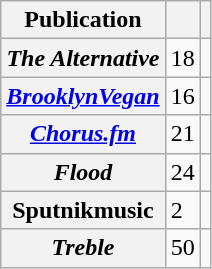<table class="wikitable sortable plainrowheaders">
<tr>
<th scope="col">Publication</th>
<th scope="col"></th>
<th scope="col"></th>
</tr>
<tr>
<th scope="row"><em>The Alternative</em></th>
<td>18</td>
<td></td>
</tr>
<tr>
<th scope="row"><em><a href='#'>BrooklynVegan</a></em></th>
<td>16</td>
<td></td>
</tr>
<tr>
<th scope="row"><em><a href='#'>Chorus.fm</a></em></th>
<td>21</td>
<td></td>
</tr>
<tr>
<th scope="row"><em>Flood</em></th>
<td>24</td>
<td></td>
</tr>
<tr>
<th scope="row">Sputnikmusic</th>
<td>2</td>
<td></td>
</tr>
<tr>
<th scope="row"><em>Treble</em></th>
<td>50</td>
<td></td>
</tr>
</table>
